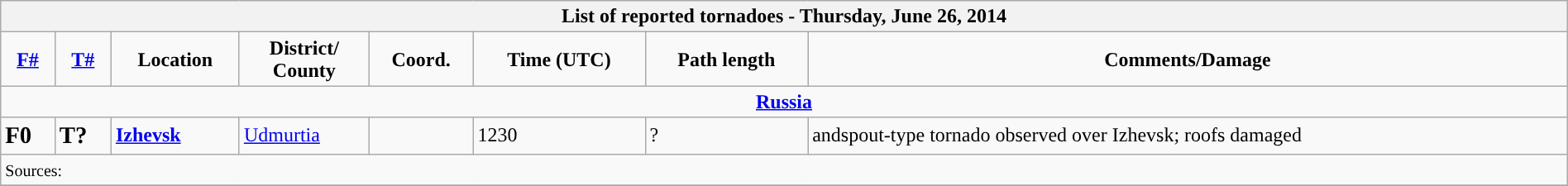<table class="wikitable collapsible" width="100%">
<tr>
<th colspan="8">List of reported tornadoes - Thursday, June 26, 2014</th>
</tr>
<tr>
<td style="text-align: center;"><strong><a href='#'>F#</a></strong></td>
<td style="text-align: center;"><strong><a href='#'>T#</a></strong></td>
<td style="text-align: center;"><strong>Location</strong></td>
<td style="text-align: center;"><strong>District/<br>County</strong></td>
<td style="text-align: center;"><strong>Coord.</strong></td>
<td style="text-align: center;"><strong>Time (UTC)</strong></td>
<td style="text-align: center;"><strong>Path length</strong></td>
<td style="text-align: center;"><strong>Comments/Damage</strong></td>
</tr>
<tr>
<td colspan="8" align=center><strong><a href='#'>Russia</a></strong></td>
</tr>
<tr>
<td><big><strong>F0</strong></big></td>
<td><big><strong>T?</strong></big></td>
<td><strong><a href='#'>Izhevsk</a></strong></td>
<td><a href='#'>Udmurtia</a></td>
<td></td>
<td>1230</td>
<td>?</td>
<td>andspout-type tornado observed over Izhevsk; roofs damaged</td>
</tr>
<tr>
<td colspan="8"><small>Sources:</small></td>
</tr>
<tr>
</tr>
</table>
